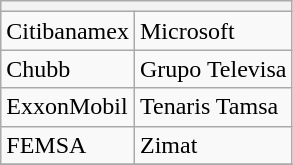<table class="wikitable" style="margin:10px; ">
<tr>
<th colspan="2" bgcolor="#DDDDDD"></th>
</tr>
<tr>
<td>Citibanamex</td>
<td>Microsoft</td>
</tr>
<tr>
<td>Chubb</td>
<td>Grupo Televisa</td>
</tr>
<tr>
<td>ExxonMobil</td>
<td>Tenaris Tamsa</td>
</tr>
<tr>
<td>FEMSA</td>
<td>Zimat</td>
</tr>
<tr>
</tr>
</table>
